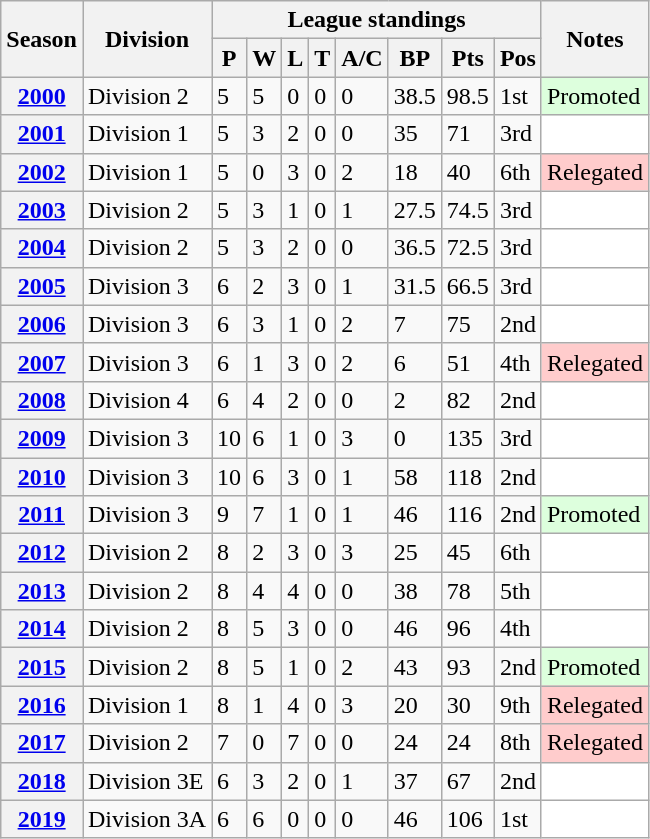<table class="wikitable sortable">
<tr>
<th scope="col" rowspan="2">Season</th>
<th scope="col" rowspan="2">Division</th>
<th scope="col" colspan="8">League standings</th>
<th scope="col" rowspan="2">Notes</th>
</tr>
<tr>
<th scope="col">P</th>
<th scope="col">W</th>
<th scope="col">L</th>
<th scope="col">T</th>
<th scope="col">A/C</th>
<th scope="col">BP</th>
<th scope="col">Pts</th>
<th scope="col">Pos</th>
</tr>
<tr>
<th scope="row"><a href='#'>2000</a></th>
<td>Division 2</td>
<td>5</td>
<td>5</td>
<td>0</td>
<td>0</td>
<td>0</td>
<td>38.5</td>
<td>98.5</td>
<td>1st</td>
<td style="background: #dfd;">Promoted</td>
</tr>
<tr>
<th scope="row"><a href='#'>2001</a></th>
<td>Division 1</td>
<td>5</td>
<td>3</td>
<td>2</td>
<td>0</td>
<td>0</td>
<td>35</td>
<td>71</td>
<td>3rd</td>
<td style="background: white;"></td>
</tr>
<tr>
<th scope="row"><a href='#'>2002</a></th>
<td>Division 1</td>
<td>5</td>
<td>0</td>
<td>3</td>
<td>0</td>
<td>2</td>
<td>18</td>
<td>40</td>
<td>6th</td>
<td style="background: #FFCCCC;">Relegated</td>
</tr>
<tr>
<th scope="row"><a href='#'>2003</a></th>
<td>Division 2</td>
<td>5</td>
<td>3</td>
<td>1</td>
<td>0</td>
<td>1</td>
<td>27.5</td>
<td>74.5</td>
<td>3rd</td>
<td style="background: white;"></td>
</tr>
<tr>
<th scope="row"><a href='#'>2004</a></th>
<td>Division 2</td>
<td>5</td>
<td>3</td>
<td>2</td>
<td>0</td>
<td>0</td>
<td>36.5</td>
<td>72.5</td>
<td>3rd</td>
<td style="background: white;"></td>
</tr>
<tr>
<th scope="row"><a href='#'>2005</a></th>
<td>Division 3</td>
<td>6</td>
<td>2</td>
<td>3</td>
<td>0</td>
<td>1</td>
<td>31.5</td>
<td>66.5</td>
<td>3rd</td>
<td style="background: white;"></td>
</tr>
<tr>
<th scope="row"><a href='#'>2006</a></th>
<td>Division 3</td>
<td>6</td>
<td>3</td>
<td>1</td>
<td>0</td>
<td>2</td>
<td>7</td>
<td>75</td>
<td>2nd</td>
<td style="background: white;"></td>
</tr>
<tr>
<th scope="row"><a href='#'>2007</a></th>
<td>Division 3</td>
<td>6</td>
<td>1</td>
<td>3</td>
<td>0</td>
<td>2</td>
<td>6</td>
<td>51</td>
<td>4th</td>
<td style="background: #FFCCCC;">Relegated</td>
</tr>
<tr>
<th scope="row"><a href='#'>2008</a></th>
<td>Division 4</td>
<td>6</td>
<td>4</td>
<td>2</td>
<td>0</td>
<td>0</td>
<td>2</td>
<td>82</td>
<td>2nd</td>
<td style="background: white;"></td>
</tr>
<tr>
<th scope="row"><a href='#'>2009</a></th>
<td>Division 3</td>
<td>10</td>
<td>6</td>
<td>1</td>
<td>0</td>
<td>3</td>
<td>0</td>
<td>135</td>
<td>3rd</td>
<td style="background: white;"></td>
</tr>
<tr>
<th scope="row"><a href='#'>2010</a></th>
<td>Division 3</td>
<td>10</td>
<td>6</td>
<td>3</td>
<td>0</td>
<td>1</td>
<td>58</td>
<td>118</td>
<td>2nd</td>
<td style="background: white;"></td>
</tr>
<tr>
<th scope="row"><a href='#'>2011</a></th>
<td>Division 3</td>
<td>9</td>
<td>7</td>
<td>1</td>
<td>0</td>
<td>1</td>
<td>46</td>
<td>116</td>
<td>2nd</td>
<td style="background: #dfd;">Promoted</td>
</tr>
<tr>
<th scope="row"><a href='#'>2012</a></th>
<td>Division 2</td>
<td>8</td>
<td>2</td>
<td>3</td>
<td>0</td>
<td>3</td>
<td>25</td>
<td>45</td>
<td>6th</td>
<td style="background: white;"></td>
</tr>
<tr>
<th scope="row"><a href='#'>2013</a></th>
<td>Division 2</td>
<td>8</td>
<td>4</td>
<td>4</td>
<td>0</td>
<td>0</td>
<td>38</td>
<td>78</td>
<td>5th</td>
<td style="background: white;"></td>
</tr>
<tr>
<th scope="row"><a href='#'>2014</a></th>
<td>Division 2</td>
<td>8</td>
<td>5</td>
<td>3</td>
<td>0</td>
<td>0</td>
<td>46</td>
<td>96</td>
<td>4th</td>
<td style="background: white;"></td>
</tr>
<tr>
<th scope="row"><a href='#'>2015</a></th>
<td>Division 2</td>
<td>8</td>
<td>5</td>
<td>1</td>
<td>0</td>
<td>2</td>
<td>43</td>
<td>93</td>
<td>2nd</td>
<td style="background: #dfd;">Promoted</td>
</tr>
<tr>
<th scope="row"><a href='#'>2016</a></th>
<td>Division 1</td>
<td>8</td>
<td>1</td>
<td>4</td>
<td>0</td>
<td>3</td>
<td>20</td>
<td>30</td>
<td>9th</td>
<td style="background: #FFCCCC;">Relegated</td>
</tr>
<tr>
<th scope="row"><a href='#'>2017</a></th>
<td>Division 2</td>
<td>7</td>
<td>0</td>
<td>7</td>
<td>0</td>
<td>0</td>
<td>24</td>
<td>24</td>
<td>8th</td>
<td style="background: #FFCCCC;">Relegated</td>
</tr>
<tr>
<th scope="row"><a href='#'>2018</a></th>
<td>Division 3E</td>
<td>6</td>
<td>3</td>
<td>2</td>
<td>0</td>
<td>1</td>
<td>37</td>
<td>67</td>
<td>2nd</td>
<td style="background: white;"></td>
</tr>
<tr>
<th scope="row"><a href='#'>2019</a></th>
<td>Division 3A</td>
<td>6</td>
<td>6</td>
<td>0</td>
<td>0</td>
<td>0</td>
<td>46</td>
<td>106</td>
<td>1st</td>
<td style="background: white;"></td>
</tr>
</table>
